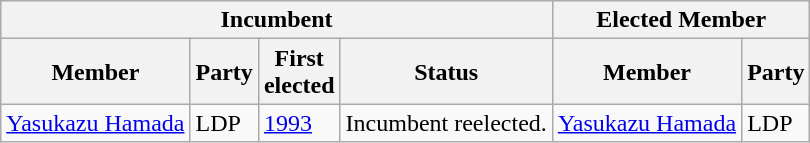<table class="wikitable sortable">
<tr>
<th colspan=4>Incumbent</th>
<th colspan=2>Elected Member</th>
</tr>
<tr>
<th>Member</th>
<th>Party</th>
<th>First<br>elected</th>
<th>Status</th>
<th>Member</th>
<th>Party</th>
</tr>
<tr>
<td><a href='#'>Yasukazu Hamada</a></td>
<td>LDP</td>
<td><a href='#'>1993</a></td>
<td>Incumbent reelected.</td>
<td><a href='#'>Yasukazu Hamada</a></td>
<td>LDP</td>
</tr>
</table>
